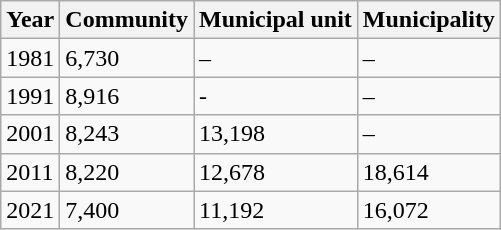<table class=wikitable>
<tr>
<th>Year</th>
<th>Community</th>
<th>Municipal unit</th>
<th>Municipality</th>
</tr>
<tr>
<td>1981</td>
<td>6,730</td>
<td>–</td>
<td>–</td>
</tr>
<tr>
<td>1991</td>
<td>8,916</td>
<td>-</td>
<td>–</td>
</tr>
<tr>
<td>2001</td>
<td>8,243</td>
<td>13,198</td>
<td>–</td>
</tr>
<tr>
<td>2011</td>
<td>8,220</td>
<td>12,678</td>
<td>18,614</td>
</tr>
<tr>
<td>2021</td>
<td>7,400</td>
<td>11,192</td>
<td>16,072</td>
</tr>
</table>
